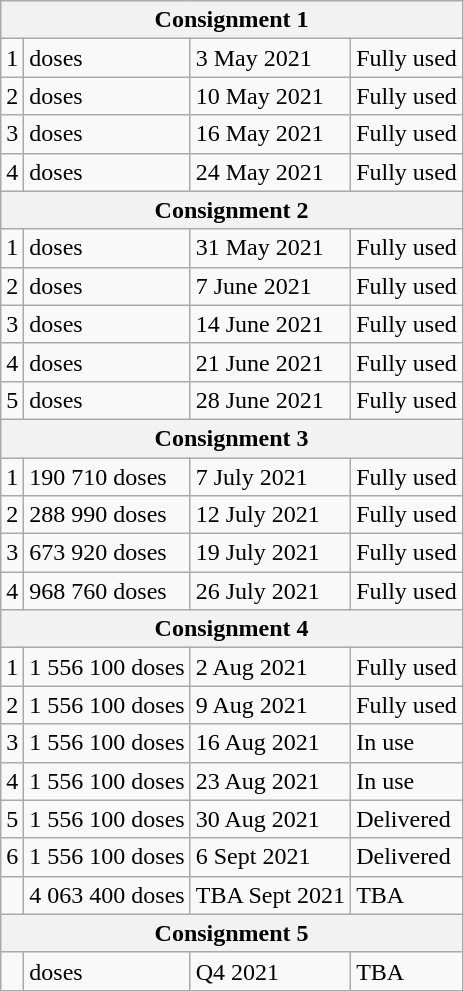<table class="wikitable">
<tr>
<th colspan="4">Consignment 1</th>
</tr>
<tr>
<td>1</td>
<td> doses</td>
<td>3 May 2021</td>
<td>Fully used</td>
</tr>
<tr>
<td>2</td>
<td> doses</td>
<td>10 May 2021</td>
<td>Fully used</td>
</tr>
<tr>
<td>3</td>
<td> doses</td>
<td>16 May 2021</td>
<td>Fully used</td>
</tr>
<tr>
<td>4</td>
<td> doses</td>
<td>24 May 2021</td>
<td>Fully used</td>
</tr>
<tr>
<th colspan="4">Consignment 2</th>
</tr>
<tr>
<td>1</td>
<td> doses</td>
<td>31 May 2021</td>
<td>Fully used</td>
</tr>
<tr>
<td>2</td>
<td> doses</td>
<td>7 June 2021</td>
<td>Fully used</td>
</tr>
<tr>
<td>3</td>
<td> doses</td>
<td>14 June 2021</td>
<td>Fully used</td>
</tr>
<tr>
<td>4</td>
<td> doses</td>
<td>21 June 2021</td>
<td>Fully used</td>
</tr>
<tr>
<td>5</td>
<td> doses</td>
<td>28 June 2021</td>
<td>Fully used</td>
</tr>
<tr>
<th colspan="4">Consignment 3</th>
</tr>
<tr>
<td>1</td>
<td>190 710 doses</td>
<td>7 July 2021</td>
<td>Fully used</td>
</tr>
<tr>
<td>2</td>
<td>288 990 doses</td>
<td>12 July 2021</td>
<td>Fully used</td>
</tr>
<tr>
<td>3</td>
<td>673 920 doses</td>
<td>19 July 2021</td>
<td>Fully used</td>
</tr>
<tr>
<td>4</td>
<td>968 760 doses</td>
<td>26 July 2021</td>
<td>Fully used</td>
</tr>
<tr>
<th colspan="4">Consignment 4</th>
</tr>
<tr>
<td>1</td>
<td>1 556 100 doses</td>
<td>2 Aug 2021</td>
<td>Fully used</td>
</tr>
<tr>
<td>2</td>
<td>1 556 100 doses</td>
<td>9 Aug 2021</td>
<td>Fully used</td>
</tr>
<tr>
<td>3</td>
<td>1 556 100 doses</td>
<td>16 Aug 2021</td>
<td>In use</td>
</tr>
<tr>
<td>4</td>
<td>1 556 100 doses</td>
<td>23 Aug 2021</td>
<td>In use</td>
</tr>
<tr>
<td>5</td>
<td>1 556 100 doses</td>
<td>30 Aug 2021</td>
<td>Delivered</td>
</tr>
<tr>
<td>6</td>
<td>1 556 100 doses</td>
<td>6 Sept 2021</td>
<td>Delivered</td>
</tr>
<tr>
<td></td>
<td>4 063 400 doses</td>
<td>TBA Sept 2021</td>
<td>TBA</td>
</tr>
<tr>
<th colspan="4">Consignment 5</th>
</tr>
<tr>
<td></td>
<td> doses</td>
<td>Q4 2021</td>
<td>TBA</td>
</tr>
<tr>
</tr>
</table>
